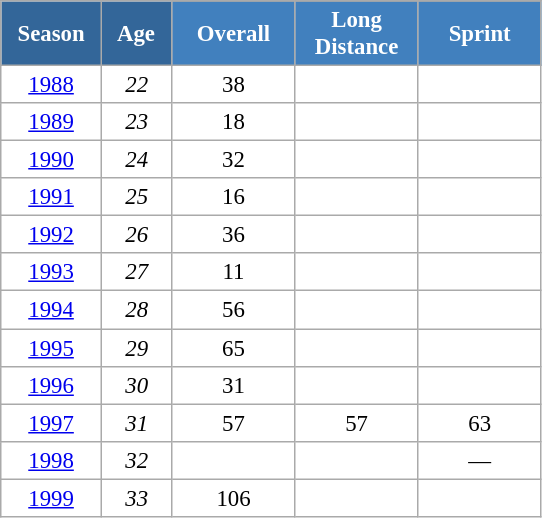<table class="wikitable" style="font-size:95%; text-align:center; border:grey solid 1px; border-collapse:collapse; background:#ffffff;">
<tr>
<th style="background-color:#369; color:white; width:60px;" rowspan="2"> Season </th>
<th style="background-color:#369; color:white; width:40px;" rowspan="2"> Age </th>
</tr>
<tr>
<th style="background-color:#4180be; color:white; width:75px;">Overall</th>
<th style="background-color:#4180be; color:white; width:75px;">Long Distance</th>
<th style="background-color:#4180be; color:white; width:75px;">Sprint</th>
</tr>
<tr>
<td><a href='#'>1988</a></td>
<td><em>22</em></td>
<td>38</td>
<td></td>
<td></td>
</tr>
<tr>
<td><a href='#'>1989</a></td>
<td><em>23</em></td>
<td>18</td>
<td></td>
<td></td>
</tr>
<tr>
<td><a href='#'>1990</a></td>
<td><em>24</em></td>
<td>32</td>
<td></td>
<td></td>
</tr>
<tr>
<td><a href='#'>1991</a></td>
<td><em>25</em></td>
<td>16</td>
<td></td>
<td></td>
</tr>
<tr>
<td><a href='#'>1992</a></td>
<td><em>26</em></td>
<td>36</td>
<td></td>
<td></td>
</tr>
<tr>
<td><a href='#'>1993</a></td>
<td><em>27</em></td>
<td>11</td>
<td></td>
<td></td>
</tr>
<tr>
<td><a href='#'>1994</a></td>
<td><em>28</em></td>
<td>56</td>
<td></td>
<td></td>
</tr>
<tr>
<td><a href='#'>1995</a></td>
<td><em>29</em></td>
<td>65</td>
<td></td>
<td></td>
</tr>
<tr>
<td><a href='#'>1996</a></td>
<td><em>30</em></td>
<td>31</td>
<td></td>
<td></td>
</tr>
<tr>
<td><a href='#'>1997</a></td>
<td><em>31</em></td>
<td>57</td>
<td>57</td>
<td>63</td>
</tr>
<tr>
<td><a href='#'>1998</a></td>
<td><em>32</em></td>
<td></td>
<td></td>
<td>—</td>
</tr>
<tr>
<td><a href='#'>1999</a></td>
<td><em>33</em></td>
<td>106</td>
<td></td>
<td></td>
</tr>
</table>
